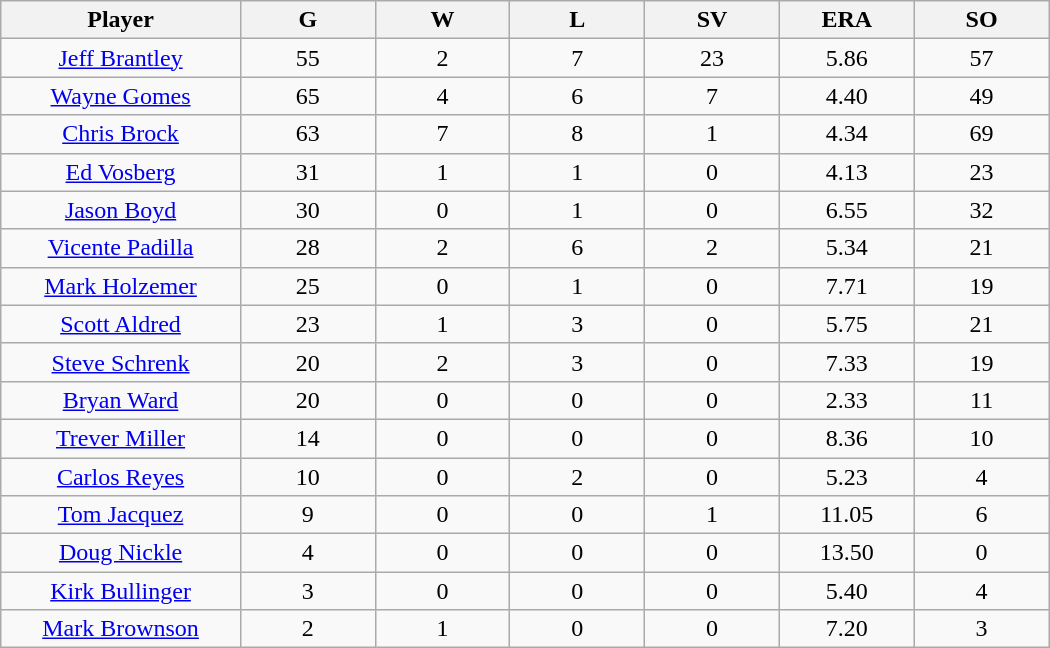<table class="wikitable sortable">
<tr>
<th bgcolor="#DDDDFF" width="16%">Player</th>
<th bgcolor="#DDDDFF" width="9%">G</th>
<th bgcolor="#DDDDFF" width="9%">W</th>
<th bgcolor="#DDDDFF" width="9%">L</th>
<th bgcolor="#DDDDFF" width="9%">SV</th>
<th bgcolor="#DDDDFF" width="9%">ERA</th>
<th bgcolor="#DDDDFF" width="9%">SO</th>
</tr>
<tr align=center>
<td><a href='#'>Jeff Brantley</a></td>
<td>55</td>
<td>2</td>
<td>7</td>
<td>23</td>
<td>5.86</td>
<td>57</td>
</tr>
<tr align=center>
<td><a href='#'>Wayne Gomes</a></td>
<td>65</td>
<td>4</td>
<td>6</td>
<td>7</td>
<td>4.40</td>
<td>49</td>
</tr>
<tr align=center>
<td><a href='#'>Chris Brock</a></td>
<td>63</td>
<td>7</td>
<td>8</td>
<td>1</td>
<td>4.34</td>
<td>69</td>
</tr>
<tr align=center>
<td><a href='#'>Ed Vosberg</a></td>
<td>31</td>
<td>1</td>
<td>1</td>
<td>0</td>
<td>4.13</td>
<td>23</td>
</tr>
<tr align=center>
<td><a href='#'>Jason Boyd</a></td>
<td>30</td>
<td>0</td>
<td>1</td>
<td>0</td>
<td>6.55</td>
<td>32</td>
</tr>
<tr align=center>
<td><a href='#'>Vicente Padilla</a></td>
<td>28</td>
<td>2</td>
<td>6</td>
<td>2</td>
<td>5.34</td>
<td>21</td>
</tr>
<tr align=center>
<td><a href='#'>Mark Holzemer</a></td>
<td>25</td>
<td>0</td>
<td>1</td>
<td>0</td>
<td>7.71</td>
<td>19</td>
</tr>
<tr align=center>
<td><a href='#'>Scott Aldred</a></td>
<td>23</td>
<td>1</td>
<td>3</td>
<td>0</td>
<td>5.75</td>
<td>21</td>
</tr>
<tr align=center>
<td><a href='#'>Steve Schrenk</a></td>
<td>20</td>
<td>2</td>
<td>3</td>
<td>0</td>
<td>7.33</td>
<td>19</td>
</tr>
<tr align=center>
<td><a href='#'>Bryan Ward</a></td>
<td>20</td>
<td>0</td>
<td>0</td>
<td>0</td>
<td>2.33</td>
<td>11</td>
</tr>
<tr align=center>
<td><a href='#'>Trever Miller</a></td>
<td>14</td>
<td>0</td>
<td>0</td>
<td>0</td>
<td>8.36</td>
<td>10</td>
</tr>
<tr align=center>
<td><a href='#'>Carlos Reyes</a></td>
<td>10</td>
<td>0</td>
<td>2</td>
<td>0</td>
<td>5.23</td>
<td>4</td>
</tr>
<tr align=center>
<td><a href='#'>Tom Jacquez</a></td>
<td>9</td>
<td>0</td>
<td>0</td>
<td>1</td>
<td>11.05</td>
<td>6</td>
</tr>
<tr align=center>
<td><a href='#'>Doug Nickle</a></td>
<td>4</td>
<td>0</td>
<td>0</td>
<td>0</td>
<td>13.50</td>
<td>0</td>
</tr>
<tr align=center>
<td><a href='#'>Kirk Bullinger</a></td>
<td>3</td>
<td>0</td>
<td>0</td>
<td>0</td>
<td>5.40</td>
<td>4</td>
</tr>
<tr align=center>
<td><a href='#'>Mark Brownson</a></td>
<td>2</td>
<td>1</td>
<td>0</td>
<td>0</td>
<td>7.20</td>
<td>3</td>
</tr>
</table>
